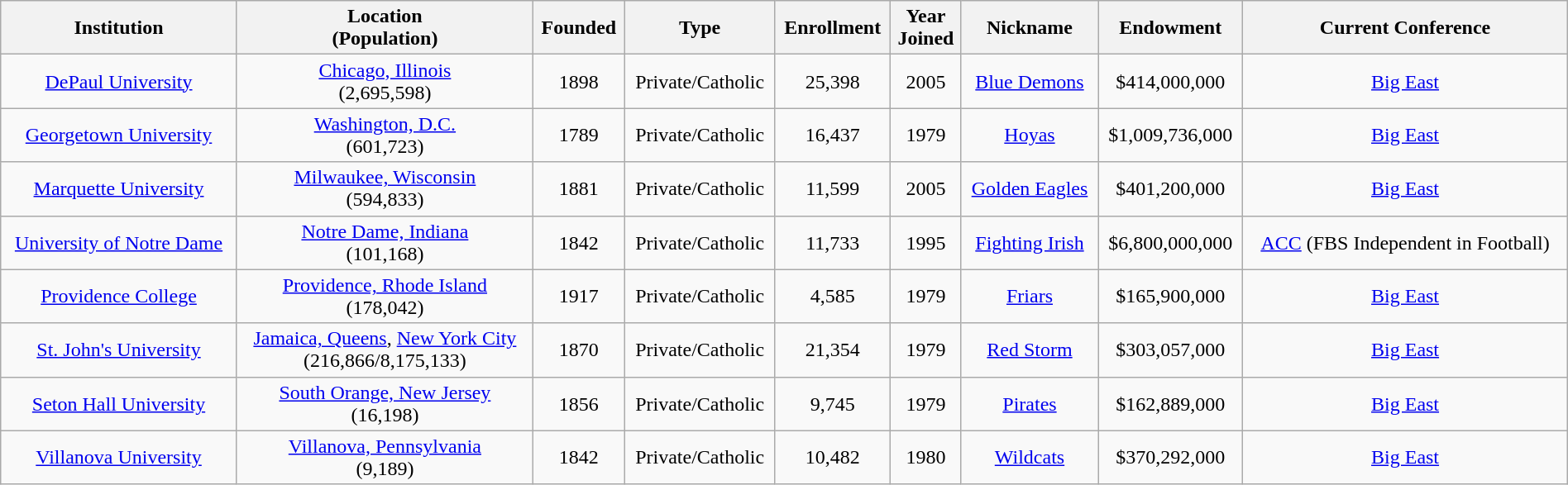<table class="wikitable sortable"  style="text-align:center; width:100%;">
<tr>
<th>Institution</th>
<th>Location<br>(Population)</th>
<th>Founded</th>
<th>Type</th>
<th>Enrollment</th>
<th>Year<br>Joined</th>
<th>Nickname</th>
<th>Endowment</th>
<th>Current Conference</th>
</tr>
<tr>
<td><a href='#'>DePaul University</a></td>
<td><a href='#'>Chicago, Illinois</a><br>(2,695,598)</td>
<td>1898</td>
<td>Private/Catholic</td>
<td>25,398</td>
<td>2005</td>
<td><a href='#'>Blue Demons</a></td>
<td>$414,000,000</td>
<td><a href='#'>Big East</a></td>
</tr>
<tr>
<td><a href='#'>Georgetown University</a></td>
<td><a href='#'>Washington, D.C.</a><br>(601,723)</td>
<td>1789</td>
<td>Private/Catholic</td>
<td>16,437</td>
<td>1979</td>
<td><a href='#'>Hoyas</a></td>
<td>$1,009,736,000</td>
<td><a href='#'>Big East</a></td>
</tr>
<tr>
<td><a href='#'>Marquette University</a></td>
<td><a href='#'>Milwaukee, Wisconsin</a><br>(594,833)</td>
<td>1881</td>
<td>Private/Catholic</td>
<td>11,599</td>
<td>2005</td>
<td><a href='#'>Golden Eagles</a></td>
<td>$401,200,000</td>
<td><a href='#'>Big East</a></td>
</tr>
<tr>
<td><a href='#'>University of Notre Dame</a></td>
<td><a href='#'>Notre Dame, Indiana</a><br>(101,168)</td>
<td>1842</td>
<td>Private/Catholic</td>
<td>11,733</td>
<td>1995</td>
<td><a href='#'>Fighting Irish</a></td>
<td>$6,800,000,000</td>
<td><a href='#'>ACC</a> (FBS Independent in Football)</td>
</tr>
<tr>
<td><a href='#'>Providence College</a></td>
<td><a href='#'>Providence, Rhode Island</a><br>(178,042)</td>
<td>1917</td>
<td>Private/Catholic</td>
<td>4,585</td>
<td>1979</td>
<td><a href='#'>Friars</a></td>
<td>$165,900,000</td>
<td><a href='#'>Big East</a></td>
</tr>
<tr>
<td><a href='#'>St. John's University</a></td>
<td><a href='#'>Jamaica, Queens</a>, <a href='#'>New York City</a><br>(216,866/8,175,133)</td>
<td>1870</td>
<td>Private/Catholic</td>
<td>21,354</td>
<td>1979</td>
<td><a href='#'>Red Storm</a></td>
<td>$303,057,000</td>
<td><a href='#'>Big East</a></td>
</tr>
<tr>
<td><a href='#'>Seton Hall University</a></td>
<td><a href='#'>South Orange, New Jersey</a><br>(16,198)</td>
<td>1856</td>
<td>Private/Catholic</td>
<td>9,745</td>
<td>1979</td>
<td><a href='#'>Pirates</a></td>
<td>$162,889,000</td>
<td><a href='#'>Big East</a></td>
</tr>
<tr>
<td><a href='#'>Villanova University</a></td>
<td><a href='#'>Villanova, Pennsylvania</a><br>(9,189)</td>
<td>1842</td>
<td>Private/Catholic</td>
<td>10,482</td>
<td>1980</td>
<td><a href='#'>Wildcats</a></td>
<td>$370,292,000</td>
<td><a href='#'>Big East</a></td>
</tr>
</table>
